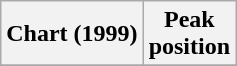<table class="wikitable plainrowheaders sortable" style="text-align:center;">
<tr>
<th scope="col">Chart (1999)</th>
<th scope="col">Peak<br>position</th>
</tr>
<tr>
</tr>
</table>
